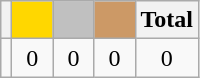<table class="wikitable">
<tr>
<th></th>
<th style="background-color:gold">        </th>
<th style="background-color:silver">      </th>
<th style="background-color:#CC9966">      </th>
<th>Total</th>
</tr>
<tr align="center">
<td></td>
<td>0</td>
<td>0</td>
<td>0</td>
<td>0</td>
</tr>
</table>
